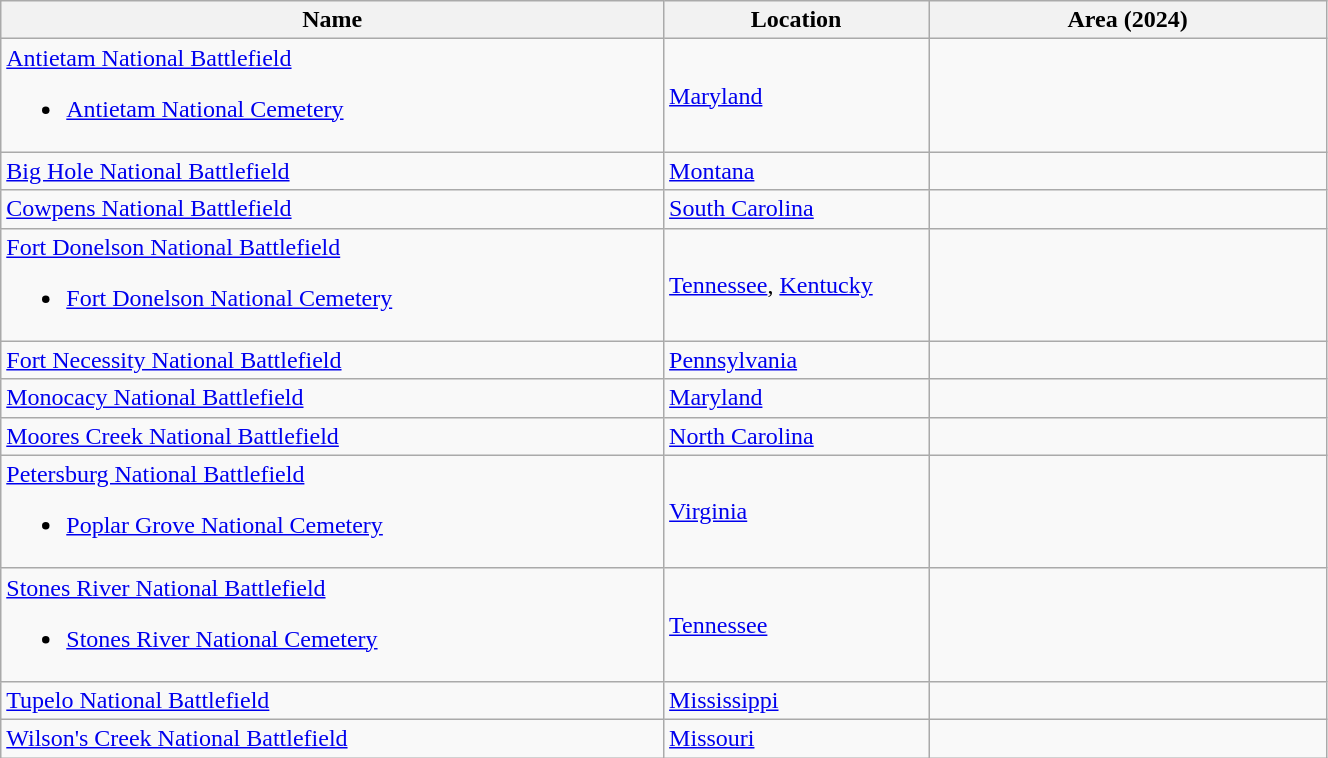<table class="sortable wikitable" style="width:70%">
<tr>
<th style="width:50%;">Name</th>
<th style="width:20%;">Location</th>
<th>Area (2024)</th>
</tr>
<tr>
<td><a href='#'>Antietam National Battlefield</a><br><ul><li><a href='#'>Antietam National Cemetery</a></li></ul></td>
<td><a href='#'>Maryland</a></td>
<td></td>
</tr>
<tr>
<td><a href='#'>Big Hole National Battlefield</a></td>
<td><a href='#'>Montana</a></td>
<td></td>
</tr>
<tr>
<td><a href='#'>Cowpens National Battlefield</a></td>
<td><a href='#'>South Carolina</a></td>
<td></td>
</tr>
<tr>
<td><a href='#'>Fort Donelson National Battlefield</a><br><ul><li><a href='#'>Fort Donelson National Cemetery</a></li></ul></td>
<td><a href='#'>Tennessee</a>, <a href='#'>Kentucky</a></td>
<td></td>
</tr>
<tr>
<td><a href='#'>Fort Necessity National Battlefield</a></td>
<td><a href='#'>Pennsylvania</a></td>
<td></td>
</tr>
<tr>
<td><a href='#'>Monocacy National Battlefield</a></td>
<td><a href='#'>Maryland</a></td>
<td></td>
</tr>
<tr>
<td><a href='#'>Moores Creek National Battlefield</a></td>
<td><a href='#'>North Carolina</a></td>
<td></td>
</tr>
<tr>
<td><a href='#'>Petersburg National Battlefield</a><br><ul><li><a href='#'>Poplar Grove National Cemetery</a></li></ul></td>
<td><a href='#'>Virginia</a></td>
<td></td>
</tr>
<tr>
<td><a href='#'>Stones River National Battlefield</a><br><ul><li><a href='#'>Stones River National Cemetery</a></li></ul></td>
<td><a href='#'>Tennessee</a></td>
<td></td>
</tr>
<tr>
<td><a href='#'>Tupelo National Battlefield</a></td>
<td><a href='#'>Mississippi</a></td>
<td></td>
</tr>
<tr>
<td><a href='#'>Wilson's Creek National Battlefield</a></td>
<td><a href='#'>Missouri</a></td>
<td></td>
</tr>
</table>
